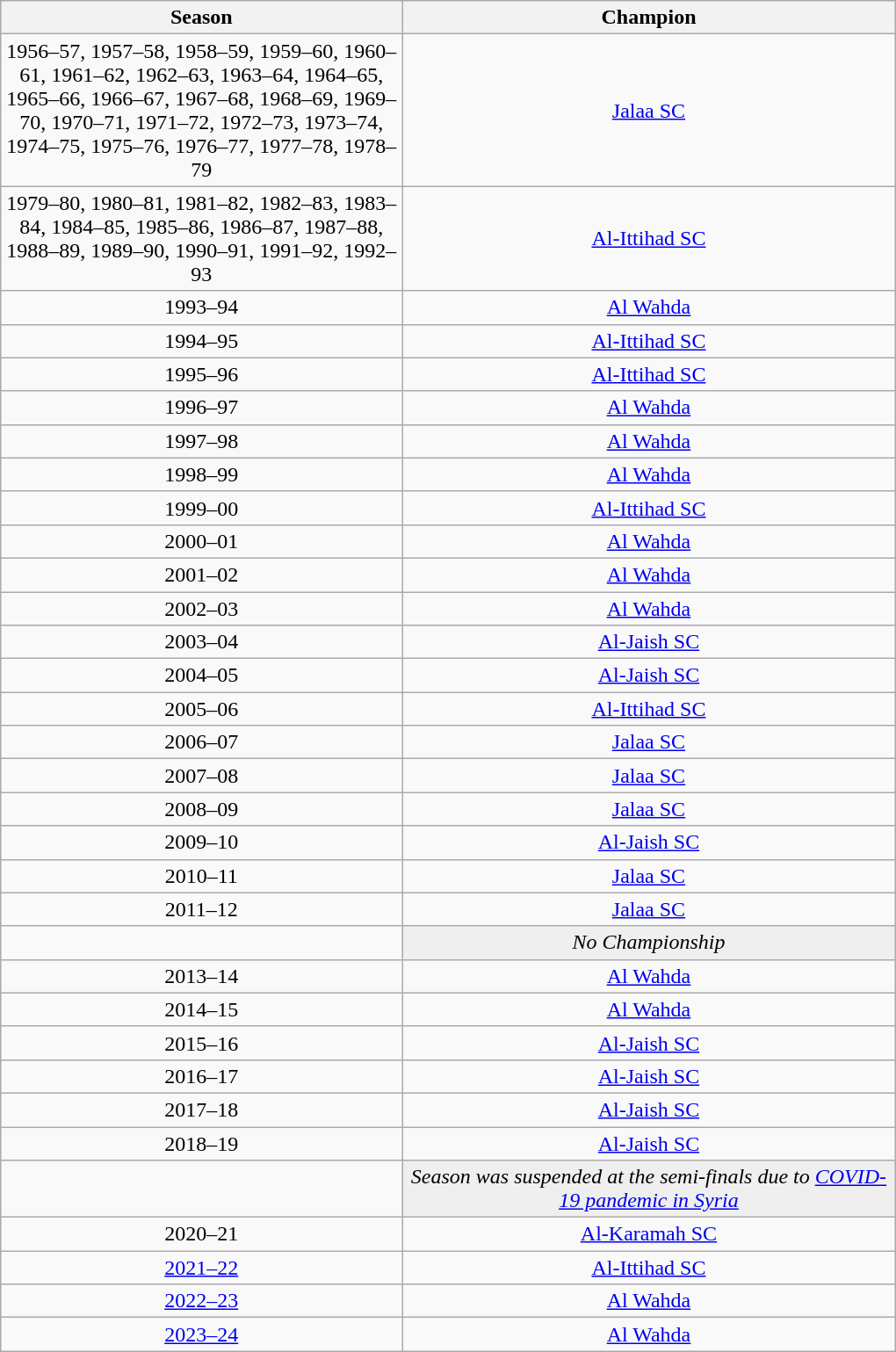<table class="wikitable" style="width:680px;">
<tr>
<th width=80>Season</th>
<th width=100>Champion</th>
</tr>
<tr>
<td align=center>1956–57, 1957–58, 1958–59, 1959–60, 1960–61, 1961–62, 1962–63, 1963–64, 1964–65, 1965–66, 1966–67, 1967–68, 1968–69, 1969–70, 1970–71, 1971–72, 1972–73, 1973–74, 1974–75, 1975–76, 1976–77, 1977–78, 1978–79</td>
<td align=center><a href='#'>Jalaa SC</a></td>
</tr>
<tr>
<td align=center>1979–80, 1980–81, 1981–82, 1982–83, 1983–84, 1984–85, 1985–86, 1986–87, 1987–88, 1988–89, 1989–90, 1990–91, 1991–92, 1992–93</td>
<td align=center><a href='#'>Al-Ittihad SC</a></td>
</tr>
<tr>
<td align=center>1993–94</td>
<td align=center><a href='#'>Al Wahda</a></td>
</tr>
<tr>
<td align=center>1994–95</td>
<td align=center><a href='#'>Al-Ittihad SC</a></td>
</tr>
<tr>
<td align=center>1995–96</td>
<td align=center><a href='#'>Al-Ittihad SC</a></td>
</tr>
<tr>
<td align=center>1996–97</td>
<td align=center><a href='#'>Al Wahda</a></td>
</tr>
<tr>
<td align=center>1997–98</td>
<td align=center><a href='#'>Al Wahda</a></td>
</tr>
<tr>
<td align=center>1998–99</td>
<td align=center><a href='#'>Al Wahda</a></td>
</tr>
<tr>
<td align=center>1999–00</td>
<td align=center><a href='#'>Al-Ittihad SC</a></td>
</tr>
<tr>
<td align=center>2000–01</td>
<td align=center><a href='#'>Al Wahda</a></td>
</tr>
<tr>
<td align=center>2001–02</td>
<td align=center><a href='#'>Al Wahda</a></td>
</tr>
<tr>
<td align=center>2002–03</td>
<td align=center><a href='#'>Al Wahda</a></td>
</tr>
<tr>
<td align=center>2003–04</td>
<td align=center><a href='#'>Al-Jaish SC</a></td>
</tr>
<tr>
<td align=center>2004–05</td>
<td align=center><a href='#'>Al-Jaish SC</a></td>
</tr>
<tr>
<td align=center>2005–06</td>
<td align=center><a href='#'>Al-Ittihad SC</a></td>
</tr>
<tr>
<td align=center>2006–07</td>
<td align=center><a href='#'>Jalaa SC</a></td>
</tr>
<tr>
<td align=center>2007–08</td>
<td align=center><a href='#'>Jalaa SC</a></td>
</tr>
<tr>
<td align=center>2008–09</td>
<td align=center><a href='#'>Jalaa SC</a></td>
</tr>
<tr>
<td align=center>2009–10</td>
<td align=center><a href='#'>Al-Jaish SC</a></td>
</tr>
<tr>
<td align=center>2010–11</td>
<td align=center><a href='#'>Jalaa SC</a></td>
</tr>
<tr>
<td align=center>2011–12</td>
<td align=center><a href='#'>Jalaa SC</a></td>
</tr>
<tr>
<td align=center></td>
<td style="background:#efefef; text-align:center;"><em>No Championship</em></td>
</tr>
<tr>
<td align=center>2013–14</td>
<td align=center><a href='#'>Al Wahda</a></td>
</tr>
<tr>
<td align=center>2014–15</td>
<td align=center><a href='#'>Al Wahda</a></td>
</tr>
<tr>
<td align=center>2015–16</td>
<td align=center><a href='#'>Al-Jaish SC</a></td>
</tr>
<tr>
<td align=center>2016–17</td>
<td align=center><a href='#'>Al-Jaish SC</a></td>
</tr>
<tr>
<td align=center>2017–18</td>
<td align=center><a href='#'>Al-Jaish SC</a></td>
</tr>
<tr>
<td align=center>2018–19</td>
<td align=center><a href='#'>Al-Jaish SC</a></td>
</tr>
<tr>
<td align=center></td>
<td style="background:#efefef; text-align:center;"><em>Season was suspended at the semi-finals due to <a href='#'>COVID-19 pandemic in Syria</a></em></td>
</tr>
<tr>
<td align=center>2020–21</td>
<td align=center><a href='#'>Al-Karamah SC</a></td>
</tr>
<tr>
<td align=center><a href='#'>2021–22</a></td>
<td align=center><a href='#'>Al-Ittihad SC</a></td>
</tr>
<tr>
<td align=center><a href='#'>2022–23</a></td>
<td align=center><a href='#'>Al Wahda</a></td>
</tr>
<tr>
<td align=center><a href='#'>2023–24</a></td>
<td align=center><a href='#'>Al Wahda</a></td>
</tr>
</table>
